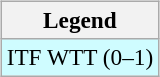<table>
<tr valign=top>
<td><br><table class="wikitable" style=font-size:97%>
<tr>
<th>Legend</th>
</tr>
<tr style="background:#cffcff;">
<td>ITF WTT (0–1)</td>
</tr>
</table>
</td>
<td></td>
</tr>
</table>
